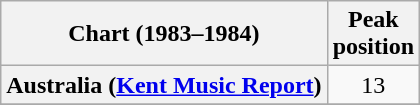<table class="wikitable plainrowheaders" style="text-align:center">
<tr>
<th>Chart (1983–1984)</th>
<th>Peak<br>position</th>
</tr>
<tr>
<th scope="row">Australia (<a href='#'>Kent Music Report</a>)</th>
<td>13</td>
</tr>
<tr>
</tr>
</table>
